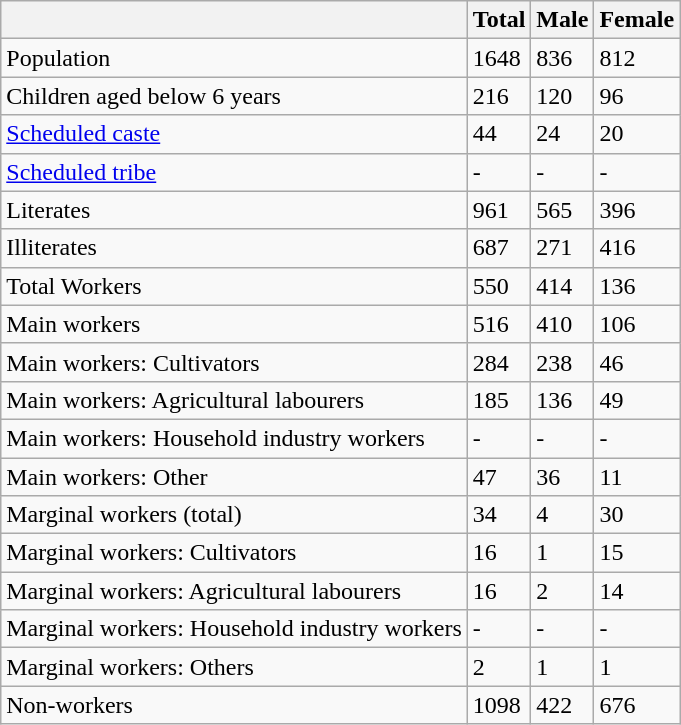<table class="wikitable sortable">
<tr>
<th></th>
<th>Total</th>
<th>Male</th>
<th>Female</th>
</tr>
<tr>
<td>Population</td>
<td>1648</td>
<td>836</td>
<td>812</td>
</tr>
<tr>
<td>Children aged below 6 years</td>
<td>216</td>
<td>120</td>
<td>96</td>
</tr>
<tr>
<td><a href='#'>Scheduled caste</a></td>
<td>44</td>
<td>24</td>
<td>20</td>
</tr>
<tr>
<td><a href='#'>Scheduled tribe</a></td>
<td>-</td>
<td>-</td>
<td>-</td>
</tr>
<tr>
<td>Literates</td>
<td>961</td>
<td>565</td>
<td>396</td>
</tr>
<tr>
<td>Illiterates</td>
<td>687</td>
<td>271</td>
<td>416</td>
</tr>
<tr>
<td>Total Workers</td>
<td>550</td>
<td>414</td>
<td>136</td>
</tr>
<tr>
<td>Main workers</td>
<td>516</td>
<td>410</td>
<td>106</td>
</tr>
<tr>
<td>Main workers: Cultivators</td>
<td>284</td>
<td>238</td>
<td>46</td>
</tr>
<tr>
<td>Main workers: Agricultural labourers</td>
<td>185</td>
<td>136</td>
<td>49</td>
</tr>
<tr>
<td>Main workers: Household industry workers</td>
<td>-</td>
<td>-</td>
<td>-</td>
</tr>
<tr>
<td>Main workers: Other</td>
<td>47</td>
<td>36</td>
<td>11</td>
</tr>
<tr>
<td>Marginal workers (total)</td>
<td>34</td>
<td>4</td>
<td>30</td>
</tr>
<tr>
<td>Marginal workers: Cultivators</td>
<td>16</td>
<td>1</td>
<td>15</td>
</tr>
<tr>
<td>Marginal workers: Agricultural labourers</td>
<td>16</td>
<td>2</td>
<td>14</td>
</tr>
<tr>
<td>Marginal workers: Household industry workers</td>
<td>-</td>
<td>-</td>
<td>-</td>
</tr>
<tr>
<td>Marginal workers: Others</td>
<td>2</td>
<td>1</td>
<td>1</td>
</tr>
<tr>
<td>Non-workers</td>
<td>1098</td>
<td>422</td>
<td>676</td>
</tr>
</table>
